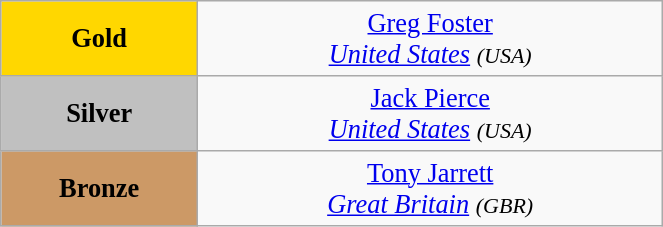<table class="wikitable" style=" text-align:center; font-size:110%;" width="35%">
<tr>
<td bgcolor="gold"><strong>Gold</strong></td>
<td> <a href='#'>Greg Foster</a><br><em><a href='#'>United States</a> <small>(USA)</small></em></td>
</tr>
<tr>
<td bgcolor="silver"><strong>Silver</strong></td>
<td> <a href='#'>Jack Pierce</a><br><em><a href='#'>United States</a> <small>(USA)</small></em></td>
</tr>
<tr>
<td bgcolor="CC9966"><strong>Bronze</strong></td>
<td> <a href='#'>Tony Jarrett</a><br><em><a href='#'>Great Britain</a> <small>(GBR)</small></em></td>
</tr>
</table>
